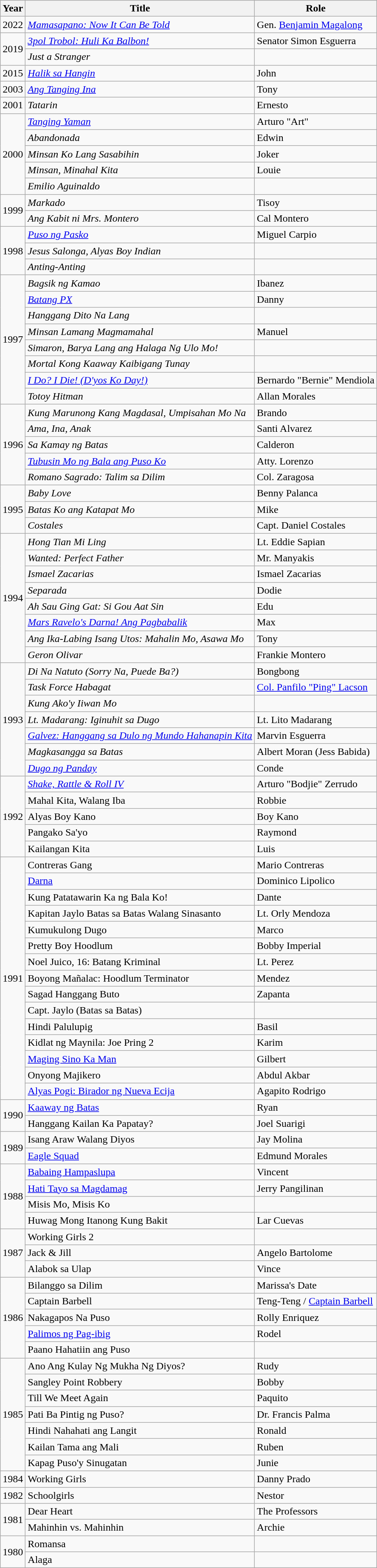<table class="wikitable sortable">
<tr>
<th>Year</th>
<th>Title</th>
<th>Role</th>
</tr>
<tr>
<td>2022</td>
<td><em><a href='#'>Mamasapano: Now It Can Be Told</a></em></td>
<td>Gen. <a href='#'>Benjamin Magalong</a></td>
</tr>
<tr>
<td rowspan="2">2019</td>
<td><em><a href='#'>3pol Trobol: Huli Ka Balbon!</a></em></td>
<td>Senator Simon Esguerra</td>
</tr>
<tr>
<td><em>Just a Stranger</em></td>
<td></td>
</tr>
<tr>
<td>2015</td>
<td><em><a href='#'>Halik sa Hangin</a></em></td>
<td>John</td>
</tr>
<tr>
<td>2003</td>
<td><em><a href='#'>Ang Tanging Ina</a></em></td>
<td>Tony</td>
</tr>
<tr>
<td>2001</td>
<td><em>Tatarin</em></td>
<td>Ernesto</td>
</tr>
<tr>
<td rowspan="5">2000</td>
<td><em><a href='#'>Tanging Yaman</a></em></td>
<td>Arturo "Art"</td>
</tr>
<tr>
<td><em>Abandonada</em></td>
<td>Edwin</td>
</tr>
<tr>
<td><em>Minsan Ko Lang Sasabihin</em></td>
<td>Joker</td>
</tr>
<tr>
<td><em>Minsan, Minahal Kita</em></td>
<td>Louie</td>
</tr>
<tr>
<td><em>Emilio Aguinaldo</em></td>
<td></td>
</tr>
<tr>
<td rowspan="2">1999</td>
<td><em>Markado</em></td>
<td>Tisoy</td>
</tr>
<tr>
<td><em>Ang Kabit ni Mrs. Montero</em></td>
<td>Cal Montero</td>
</tr>
<tr>
<td rowspan="3">1998</td>
<td><em><a href='#'>Puso ng Pasko</a></em></td>
<td>Miguel Carpio</td>
</tr>
<tr>
<td><em>Jesus Salonga, Alyas Boy Indian</em></td>
<td></td>
</tr>
<tr>
<td><em>Anting-Anting</em></td>
<td></td>
</tr>
<tr>
<td rowspan="8">1997</td>
<td><em>Bagsik ng Kamao</em></td>
<td>Ibanez</td>
</tr>
<tr>
<td><em><a href='#'>Batang PX</a></em></td>
<td>Danny</td>
</tr>
<tr>
<td><em>Hanggang Dito Na Lang</em></td>
<td></td>
</tr>
<tr>
<td><em>Minsan Lamang Magmamahal</em></td>
<td>Manuel</td>
</tr>
<tr>
<td><em>Simaron, Barya Lang ang Halaga Ng Ulo Mo!</em></td>
<td></td>
</tr>
<tr>
<td><em>Mortal Kong Kaaway Kaibigang Tunay</em></td>
<td></td>
</tr>
<tr>
<td><em><a href='#'>I Do? I Die! (D'yos Ko Day!)</a></em></td>
<td>Bernardo "Bernie" Mendiola</td>
</tr>
<tr>
<td><em>Totoy Hitman</em></td>
<td>Allan Morales</td>
</tr>
<tr>
<td rowspan="5">1996</td>
<td><em>Kung Marunong Kang Magdasal, Umpisahan Mo Na</em></td>
<td>Brando</td>
</tr>
<tr>
<td><em>Ama, Ina, Anak</em></td>
<td>Santi Alvarez</td>
</tr>
<tr>
<td><em>Sa Kamay ng Batas</em></td>
<td>Calderon</td>
</tr>
<tr>
<td><em><a href='#'>Tubusin Mo ng Bala ang Puso Ko</a></em></td>
<td>Atty. Lorenzo</td>
</tr>
<tr>
<td><em>Romano Sagrado: Talim sa Dilim</em></td>
<td>Col. Zaragosa</td>
</tr>
<tr>
<td rowspan="3">1995</td>
<td><em>Baby Love</em></td>
<td>Benny Palanca</td>
</tr>
<tr>
<td><em>Batas Ko ang Katapat Mo</em></td>
<td>Mike</td>
</tr>
<tr>
<td><em>Costales</em></td>
<td>Capt. Daniel Costales</td>
</tr>
<tr>
<td rowspan="8">1994</td>
<td><em>Hong Tian Mi Ling</em></td>
<td>Lt. Eddie Sapian</td>
</tr>
<tr>
<td><em>Wanted: Perfect Father</em></td>
<td>Mr. Manyakis</td>
</tr>
<tr>
<td><em>Ismael Zacarias</em></td>
<td>Ismael Zacarias</td>
</tr>
<tr>
<td><em>Separada</em></td>
<td>Dodie</td>
</tr>
<tr>
<td><em>Ah Sau Ging Gat: Si Gou Aat Sin</em></td>
<td>Edu</td>
</tr>
<tr>
<td><em><a href='#'>Mars Ravelo's Darna! Ang Pagbabalik</a></em></td>
<td>Max</td>
</tr>
<tr>
<td><em>Ang Ika-Labing Isang Utos: Mahalin Mo, Asawa Mo</em></td>
<td>Tony</td>
</tr>
<tr>
<td><em>Geron Olivar</em></td>
<td>Frankie Montero</td>
</tr>
<tr>
<td rowspan="7">1993</td>
<td><em>Di Na Natuto (Sorry Na, Puede Ba?)</em></td>
<td>Bongbong</td>
</tr>
<tr>
<td><em>Task Force Habagat</em></td>
<td><a href='#'>Col. Panfilo "Ping" Lacson</a></td>
</tr>
<tr>
<td><em>Kung Ako'y Iiwan Mo</em></td>
<td></td>
</tr>
<tr>
<td><em>Lt. Madarang: Iginuhit sa Dugo</em></td>
<td>Lt. Lito Madarang</td>
</tr>
<tr>
<td><em><a href='#'>Galvez: Hanggang sa Dulo ng Mundo Hahanapin Kita</a></em></td>
<td>Marvin Esguerra</td>
</tr>
<tr>
<td><em>Magkasangga sa Batas</em></td>
<td>Albert Moran (Jess Babida)</td>
</tr>
<tr>
<td><em><a href='#'>Dugo ng Panday</a></em></td>
<td>Conde</td>
</tr>
<tr>
<td rowspan="5">1992</td>
<td><em><a href='#'>Shake, Rattle & Roll IV</a></td>
<td>Arturo "Bodjie" Zerrudo</td>
</tr>
<tr>
<td></em>Mahal Kita, Walang Iba<em></td>
<td>Robbie</td>
</tr>
<tr>
<td></em>Alyas Boy Kano<em></td>
<td>Boy Kano</td>
</tr>
<tr>
<td></em>Pangako Sa'yo<em></td>
<td>Raymond</td>
</tr>
<tr>
<td></em>Kailangan Kita<em></td>
<td>Luis</td>
</tr>
<tr>
<td rowspan="15">1991</td>
<td></em>Contreras Gang<em></td>
<td>Mario Contreras</td>
</tr>
<tr>
<td></em><a href='#'>Darna</a><em></td>
<td>Dominico Lipolico</td>
</tr>
<tr>
<td></em>Kung Patatawarin Ka ng Bala Ko!<em></td>
<td>Dante</td>
</tr>
<tr>
<td></em>Kapitan Jaylo Batas sa Batas Walang Sinasanto<em></td>
<td>Lt. Orly Mendoza</td>
</tr>
<tr>
<td></em>Kumukulong Dugo<em></td>
<td>Marco</td>
</tr>
<tr>
<td></em>Pretty Boy Hoodlum<em></td>
<td>Bobby Imperial</td>
</tr>
<tr>
<td></em>Noel Juico, 16: Batang Kriminal<em></td>
<td>Lt. Perez</td>
</tr>
<tr>
<td></em>Boyong Mañalac: Hoodlum Terminator<em></td>
<td>Mendez</td>
</tr>
<tr>
<td></em>Sagad Hanggang Buto<em></td>
<td>Zapanta</td>
</tr>
<tr>
<td></em>Capt. Jaylo (Batas sa Batas)<em></td>
<td></td>
</tr>
<tr>
<td></em>Hindi Palulupig<em></td>
<td>Basil</td>
</tr>
<tr>
<td></em>Kidlat ng Maynila: Joe Pring 2<em></td>
<td>Karim</td>
</tr>
<tr>
<td></em><a href='#'>Maging Sino Ka Man</a><em></td>
<td>Gilbert</td>
</tr>
<tr>
<td></em>Onyong Majikero<em></td>
<td>Abdul Akbar</td>
</tr>
<tr>
<td></em><a href='#'>Alyas Pogi: Birador ng Nueva Ecija</a><em></td>
<td>Agapito Rodrigo</td>
</tr>
<tr>
<td rowspan="2">1990</td>
<td></em><a href='#'>Kaaway ng Batas</a><em></td>
<td>Ryan</td>
</tr>
<tr>
<td></em>Hanggang Kailan Ka Papatay?<em></td>
<td>Joel Suarigi</td>
</tr>
<tr>
<td rowspan="2">1989</td>
<td></em>Isang Araw Walang Diyos<em></td>
<td>Jay Molina</td>
</tr>
<tr>
<td></em><a href='#'>Eagle Squad</a><em></td>
<td>Edmund Morales</td>
</tr>
<tr>
<td rowspan="4">1988</td>
<td></em><a href='#'>Babaing Hampaslupa</a><em></td>
<td>Vincent</td>
</tr>
<tr>
<td></em><a href='#'>Hati Tayo sa Magdamag</a><em></td>
<td>Jerry Pangilinan</td>
</tr>
<tr>
<td></em>Misis Mo, Misis Ko<em></td>
<td></td>
</tr>
<tr>
<td></em>Huwag Mong Itanong Kung Bakit<em></td>
<td>Lar Cuevas</td>
</tr>
<tr>
<td rowspan="3">1987</td>
<td></em>Working Girls 2<em></td>
<td></td>
</tr>
<tr>
<td></em>Jack & Jill<em></td>
<td>Angelo Bartolome</td>
</tr>
<tr>
<td></em>Alabok sa Ulap<em></td>
<td>Vince</td>
</tr>
<tr>
<td rowspan="5">1986</td>
<td></em>Bilanggo sa Dilim<em></td>
<td>Marissa's Date</td>
</tr>
<tr>
<td></em>Captain Barbell<em></td>
<td>Teng-Teng / <a href='#'>Captain Barbell</a></td>
</tr>
<tr>
<td></em>Nakagapos Na Puso<em></td>
<td>Rolly Enriquez</td>
</tr>
<tr>
<td></em><a href='#'>Palimos ng Pag-ibig</a><em></td>
<td>Rodel</td>
</tr>
<tr>
<td></em>Paano Hahatiin ang Puso<em></td>
<td></td>
</tr>
<tr>
<td rowspan="7">1985</td>
<td></em>Ano Ang Kulay Ng Mukha Ng Diyos?<em></td>
<td>Rudy</td>
</tr>
<tr>
<td></em>Sangley Point Robbery<em></td>
<td>Bobby</td>
</tr>
<tr>
<td></em>Till We Meet Again<em></td>
<td>Paquito</td>
</tr>
<tr>
<td></em>Pati Ba Pintig ng Puso?<em></td>
<td>Dr. Francis Palma</td>
</tr>
<tr>
<td></em>Hindi Nahahati ang Langit<em></td>
<td>Ronald</td>
</tr>
<tr>
<td></em>Kailan Tama ang Mali<em></td>
<td>Ruben</td>
</tr>
<tr>
<td></em>Kapag Puso'y Sinugatan<em></td>
<td>Junie</td>
</tr>
<tr>
<td>1984</td>
<td></em>Working Girls<em></td>
<td>Danny Prado</td>
</tr>
<tr>
<td>1982</td>
<td></em>Schoolgirls<em></td>
<td>Nestor</td>
</tr>
<tr>
<td rowspan="2">1981</td>
<td></em>Dear Heart<em></td>
<td>The Professors</td>
</tr>
<tr>
<td></em>Mahinhin vs. Mahinhin<em></td>
<td>Archie</td>
</tr>
<tr>
<td rowspan="2">1980</td>
<td></em>Romansa<em></td>
<td></td>
</tr>
<tr>
<td></em>Alaga<em></td>
<td></td>
</tr>
</table>
